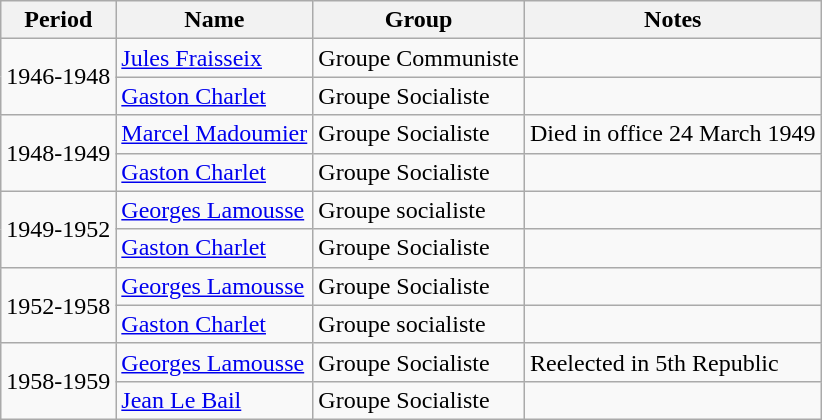<table class="wikitable sortable">
<tr>
<th>Period</th>
<th>Name</th>
<th>Group</th>
<th>Notes</th>
</tr>
<tr>
<td rowspan=2>1946-1948</td>
<td><a href='#'>Jules Fraisseix</a></td>
<td>Groupe Communiste</td>
<td></td>
</tr>
<tr>
<td><a href='#'>Gaston Charlet</a></td>
<td>Groupe Socialiste</td>
<td></td>
</tr>
<tr>
<td rowspan=2>1948-1949</td>
<td><a href='#'>Marcel Madoumier</a></td>
<td>Groupe Socialiste</td>
<td>Died in office 24 March 1949</td>
</tr>
<tr>
<td><a href='#'>Gaston Charlet</a></td>
<td>Groupe Socialiste</td>
<td></td>
</tr>
<tr>
<td rowspan=2>1949-1952</td>
<td><a href='#'>Georges Lamousse</a></td>
<td>Groupe socialiste</td>
<td></td>
</tr>
<tr>
<td><a href='#'>Gaston Charlet</a></td>
<td>Groupe Socialiste</td>
<td></td>
</tr>
<tr>
<td rowspan=2>1952-1958</td>
<td><a href='#'>Georges Lamousse</a></td>
<td>Groupe Socialiste</td>
<td></td>
</tr>
<tr>
<td><a href='#'>Gaston Charlet</a></td>
<td>Groupe socialiste</td>
<td></td>
</tr>
<tr>
<td rowspan=2>1958-1959</td>
<td><a href='#'>Georges Lamousse</a></td>
<td>Groupe Socialiste</td>
<td>Reelected in 5th Republic</td>
</tr>
<tr>
<td><a href='#'>Jean Le Bail</a></td>
<td>Groupe Socialiste</td>
<td></td>
</tr>
</table>
